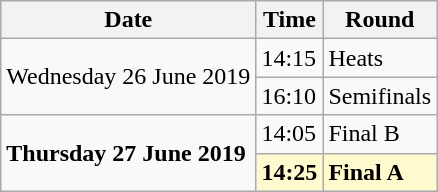<table class="wikitable">
<tr>
<th>Date</th>
<th>Time</th>
<th>Round</th>
</tr>
<tr>
<td rowspan=2>Wednesday 26 June 2019</td>
<td>14:15</td>
<td>Heats</td>
</tr>
<tr>
<td>16:10</td>
<td>Semifinals</td>
</tr>
<tr>
<td rowspan=2><strong>Thursday 27 June 2019</strong></td>
<td>14:05</td>
<td>Final B</td>
</tr>
<tr>
<td style=background:lemonchiffon><strong>14:25</strong></td>
<td style=background:lemonchiffon><strong>Final A</strong></td>
</tr>
</table>
